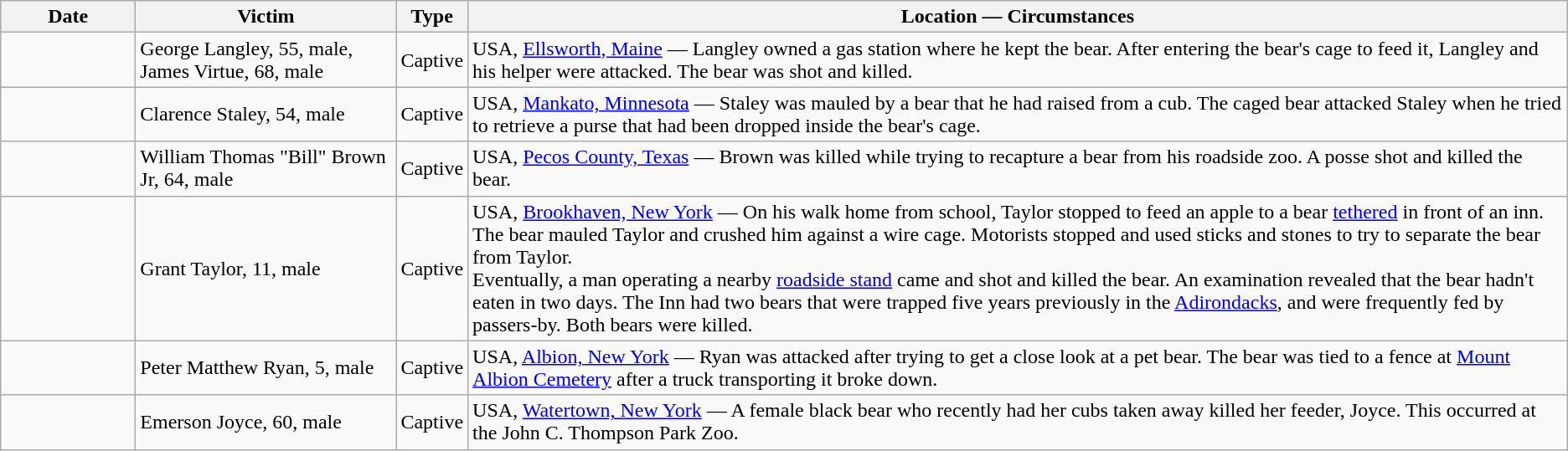<table class="wikitable sortable">
<tr>
<th style="width:100px;">Date</th>
<th style="width:200px;" class="unsortable">Victim</th>
<th class="unsortable">Type</th>
<th class=unsortable>Location — Circumstances</th>
</tr>
<tr>
<td></td>
<td>George Langley, 55, male,<br>James Virtue, 68, male</td>
<td>Captive</td>
<td>USA, <a href='#'>Ellsworth, Maine</a> — Langley owned a gas station where he kept the bear. After entering the bear's cage to feed it, Langley and his helper were attacked. The bear was shot and killed.</td>
</tr>
<tr>
<td></td>
<td>Clarence Staley, 54, male</td>
<td>Captive</td>
<td>USA, <a href='#'>Mankato, Minnesota</a> — Staley was mauled by a bear that he had raised from a cub. The caged bear attacked Staley when he tried to retrieve a purse that had been dropped inside the bear's cage.</td>
</tr>
<tr>
<td></td>
<td>William Thomas "Bill" Brown Jr, 64, male</td>
<td>Captive</td>
<td>USA, <a href='#'>Pecos County, Texas</a> — Brown was killed while trying to recapture a bear from his roadside zoo. A posse shot and killed the bear.</td>
</tr>
<tr>
<td></td>
<td>Grant Taylor, 11, male</td>
<td>Captive</td>
<td>USA, <a href='#'>Brookhaven, New York</a> — On his walk home from school, Taylor stopped to feed an apple to a bear <a href='#'>tethered</a> in front of an inn. The bear mauled Taylor and crushed him against a wire cage. Motorists stopped and used sticks and stones to try to separate the bear from Taylor.<br>Eventually, a man operating a nearby <a href='#'>roadside stand</a> came and shot and killed the bear. An examination revealed that the bear hadn't eaten in two days. The Inn had two bears that were trapped five years previously in the <a href='#'>Adirondacks</a>, and were frequently fed by passers-by. Both bears were killed.</td>
</tr>
<tr>
<td></td>
<td>Peter Matthew Ryan, 5, male</td>
<td>Captive</td>
<td>USA, <a href='#'>Albion, New York</a> — Ryan was attacked after trying to get a close look at a pet bear. The bear was tied to a fence at <a href='#'>Mount Albion Cemetery</a> after a truck transporting it broke down.</td>
</tr>
<tr>
<td></td>
<td>Emerson Joyce, 60, male</td>
<td>Captive</td>
<td>USA, <a href='#'>Watertown, New York</a> — A female black bear who recently had her cubs taken away killed her feeder, Joyce. This occurred at the John C. Thompson Park Zoo.</td>
</tr>
</table>
